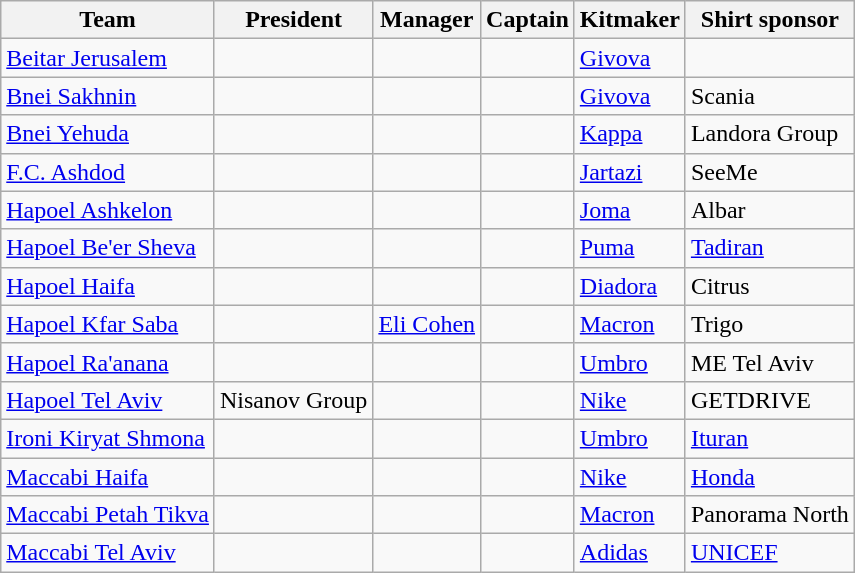<table class="wikitable sortable" style="text-align: left;">
<tr>
<th>Team</th>
<th>President</th>
<th>Manager</th>
<th>Captain</th>
<th>Kitmaker</th>
<th>Shirt sponsor</th>
</tr>
<tr>
<td><a href='#'>Beitar Jerusalem</a></td>
<td> </td>
<td> </td>
<td> </td>
<td><a href='#'>Givova</a></td>
<td></td>
</tr>
<tr>
<td><a href='#'>Bnei Sakhnin</a></td>
<td> </td>
<td> </td>
<td> </td>
<td><a href='#'>Givova</a></td>
<td>Scania</td>
</tr>
<tr>
<td><a href='#'>Bnei Yehuda</a></td>
<td> </td>
<td> </td>
<td> </td>
<td><a href='#'>Kappa</a></td>
<td>Landora Group</td>
</tr>
<tr>
<td><a href='#'>F.C. Ashdod</a></td>
<td> </td>
<td> </td>
<td> </td>
<td><a href='#'>Jartazi</a></td>
<td>SeeMe</td>
</tr>
<tr>
<td><a href='#'>Hapoel Ashkelon</a></td>
<td> </td>
<td> </td>
<td> </td>
<td><a href='#'>Joma</a></td>
<td>Albar</td>
</tr>
<tr>
<td><a href='#'>Hapoel Be'er Sheva</a></td>
<td> </td>
<td> </td>
<td> </td>
<td><a href='#'>Puma</a></td>
<td><a href='#'>Tadiran</a></td>
</tr>
<tr>
<td><a href='#'>Hapoel Haifa</a></td>
<td> </td>
<td> </td>
<td> </td>
<td><a href='#'>Diadora</a></td>
<td>Citrus</td>
</tr>
<tr>
<td><a href='#'>Hapoel Kfar Saba</a></td>
<td> </td>
<td> <a href='#'>Eli Cohen</a></td>
<td> </td>
<td><a href='#'>Macron</a></td>
<td>Trigo</td>
</tr>
<tr>
<td><a href='#'>Hapoel Ra'anana</a></td>
<td> </td>
<td> </td>
<td> </td>
<td><a href='#'>Umbro</a></td>
<td>ME Tel Aviv</td>
</tr>
<tr>
<td><a href='#'>Hapoel Tel Aviv</a></td>
<td> Nisanov Group</td>
<td> </td>
<td> </td>
<td><a href='#'>Nike</a></td>
<td>GETDRIVE</td>
</tr>
<tr>
<td><a href='#'>Ironi Kiryat Shmona</a></td>
<td> </td>
<td> </td>
<td> </td>
<td><a href='#'>Umbro</a></td>
<td><a href='#'>Ituran</a></td>
</tr>
<tr>
<td><a href='#'>Maccabi Haifa</a></td>
<td> </td>
<td> </td>
<td> </td>
<td><a href='#'>Nike</a></td>
<td><a href='#'>Honda</a></td>
</tr>
<tr>
<td><a href='#'>Maccabi Petah Tikva</a></td>
<td> </td>
<td> </td>
<td> </td>
<td><a href='#'>Macron</a></td>
<td>Panorama North</td>
</tr>
<tr>
<td><a href='#'>Maccabi Tel Aviv</a></td>
<td> </td>
<td> </td>
<td> </td>
<td><a href='#'>Adidas</a></td>
<td><a href='#'>UNICEF</a></td>
</tr>
</table>
